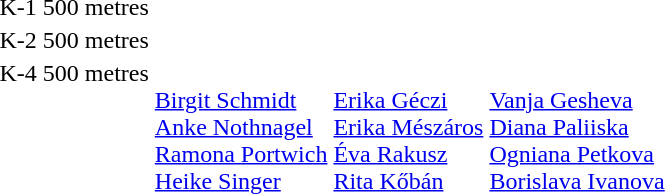<table>
<tr>
<td>K-1 500 metres<br></td>
<td></td>
<td></td>
<td></td>
</tr>
<tr valign="top">
<td>K-2 500 metres<br></td>
<td></td>
<td></td>
<td></td>
</tr>
<tr valign="top">
<td>K-4 500 metres<br></td>
<td><br><a href='#'>Birgit Schmidt</a><br><a href='#'>Anke Nothnagel</a><br><a href='#'>Ramona Portwich</a><br><a href='#'>Heike Singer</a></td>
<td><br><a href='#'>Erika Géczi</a><br><a href='#'>Erika Mészáros</a><br><a href='#'>Éva Rakusz</a><br><a href='#'>Rita Kőbán</a></td>
<td><br><a href='#'>Vanja Gesheva</a><br><a href='#'>Diana Paliiska</a><br><a href='#'>Ogniana Petkova</a><br><a href='#'>Borislava Ivanova</a></td>
</tr>
</table>
